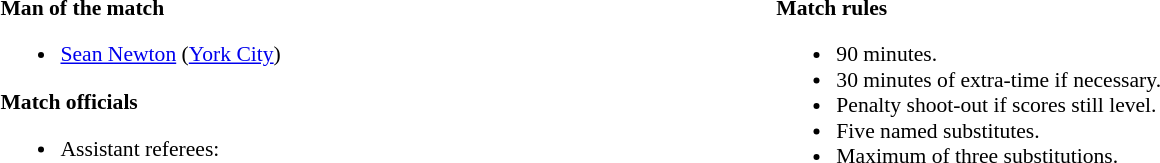<table width=82% style="font-size:90%">
<tr>
<td width=50% valign=top><br><strong>Man of the match</strong><ul><li><a href='#'>Sean Newton</a> (<a href='#'>York City</a>)</li></ul><strong>Match officials</strong><ul><li>Assistant referees:</li></ul></td>
<td width=50% valign=top><br><strong>Match rules</strong><ul><li>90 minutes.</li><li>30 minutes of extra-time if necessary.</li><li>Penalty shoot-out if scores still level.</li><li>Five named substitutes.</li><li>Maximum of three substitutions.</li></ul></td>
</tr>
</table>
